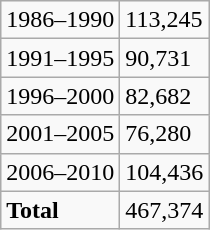<table class="wikitable">
<tr>
<td>1986–1990</td>
<td>113,245</td>
</tr>
<tr>
<td>1991–1995</td>
<td>90,731</td>
</tr>
<tr>
<td>1996–2000</td>
<td>82,682</td>
</tr>
<tr>
<td>2001–2005</td>
<td>76,280</td>
</tr>
<tr>
<td>2006–2010</td>
<td>104,436</td>
</tr>
<tr>
<td><strong>Total</strong></td>
<td>467,374</td>
</tr>
</table>
